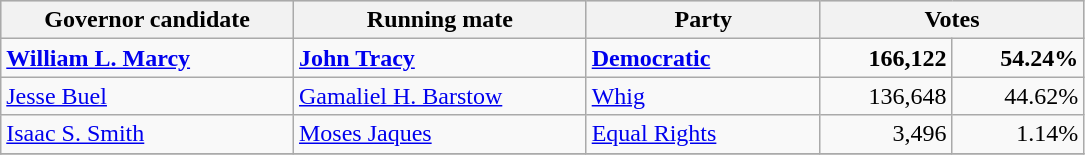<table class=wikitable>
<tr bgcolor=lightgrey>
<th width="20%">Governor candidate</th>
<th width="20%">Running mate</th>
<th width="16%">Party</th>
<th width="18%" colspan="2">Votes</th>
</tr>
<tr>
<td><strong><a href='#'>William L. Marcy</a></strong></td>
<td><strong><a href='#'>John Tracy</a></strong></td>
<td><strong><a href='#'>Democratic</a></strong></td>
<td align="right"><strong>166,122</strong></td>
<td align="right"><strong>54.24%</strong></td>
</tr>
<tr>
<td><a href='#'>Jesse Buel</a></td>
<td><a href='#'>Gamaliel H. Barstow</a></td>
<td><a href='#'>Whig</a></td>
<td align="right">136,648</td>
<td align="right">44.62%</td>
</tr>
<tr>
<td><a href='#'>Isaac S. Smith</a></td>
<td><a href='#'>Moses Jaques</a></td>
<td><a href='#'>Equal Rights</a></td>
<td align="right">3,496</td>
<td align="right">1.14%</td>
</tr>
<tr>
</tr>
</table>
